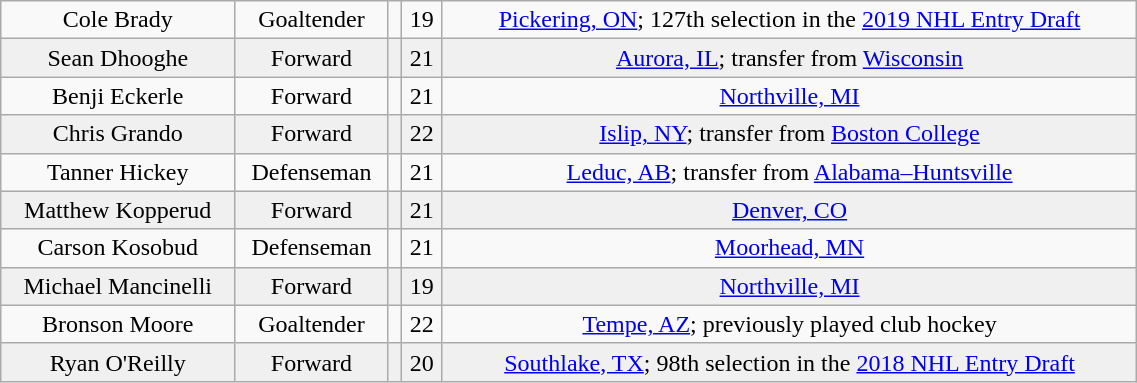<table class="wikitable" width="60%">
<tr align="center" bgcolor="">
<td>Cole Brady</td>
<td>Goaltender</td>
<td></td>
<td>19</td>
<td><a href='#'>Pickering, ON</a>; 127th selection in the <a href='#'>2019 NHL Entry Draft</a></td>
</tr>
<tr align="center" bgcolor="f0f0f0">
<td>Sean Dhooghe</td>
<td>Forward</td>
<td></td>
<td>21</td>
<td><a href='#'>Aurora, IL</a>; transfer from <a href='#'>Wisconsin</a></td>
</tr>
<tr align="center" bgcolor="">
<td>Benji Eckerle</td>
<td>Forward</td>
<td></td>
<td>21</td>
<td><a href='#'>Northville, MI</a></td>
</tr>
<tr align="center" bgcolor="f0f0f0">
<td>Chris Grando</td>
<td>Forward</td>
<td></td>
<td>22</td>
<td><a href='#'>Islip, NY</a>; transfer from <a href='#'>Boston College</a></td>
</tr>
<tr align="center" bgcolor="">
<td>Tanner Hickey</td>
<td>Defenseman</td>
<td></td>
<td>21</td>
<td><a href='#'>Leduc, AB</a>; transfer from <a href='#'>Alabama–Huntsville</a></td>
</tr>
<tr align="center" bgcolor="f0f0f0">
<td>Matthew Kopperud</td>
<td>Forward</td>
<td></td>
<td>21</td>
<td><a href='#'>Denver, CO</a></td>
</tr>
<tr align="center" bgcolor="">
<td>Carson Kosobud</td>
<td>Defenseman</td>
<td></td>
<td>21</td>
<td><a href='#'>Moorhead, MN</a></td>
</tr>
<tr align="center" bgcolor="f0f0f0">
<td>Michael Mancinelli</td>
<td>Forward</td>
<td></td>
<td>19</td>
<td><a href='#'>Northville, MI</a></td>
</tr>
<tr align="center" bgcolor="">
<td>Bronson Moore</td>
<td>Goaltender</td>
<td></td>
<td>22</td>
<td><a href='#'>Tempe, AZ</a>; previously played club hockey</td>
</tr>
<tr align="center" bgcolor="f0f0f0">
<td>Ryan O'Reilly</td>
<td>Forward</td>
<td></td>
<td>20</td>
<td><a href='#'>Southlake, TX</a>; 98th selection in the <a href='#'>2018 NHL Entry Draft</a></td>
</tr>
</table>
